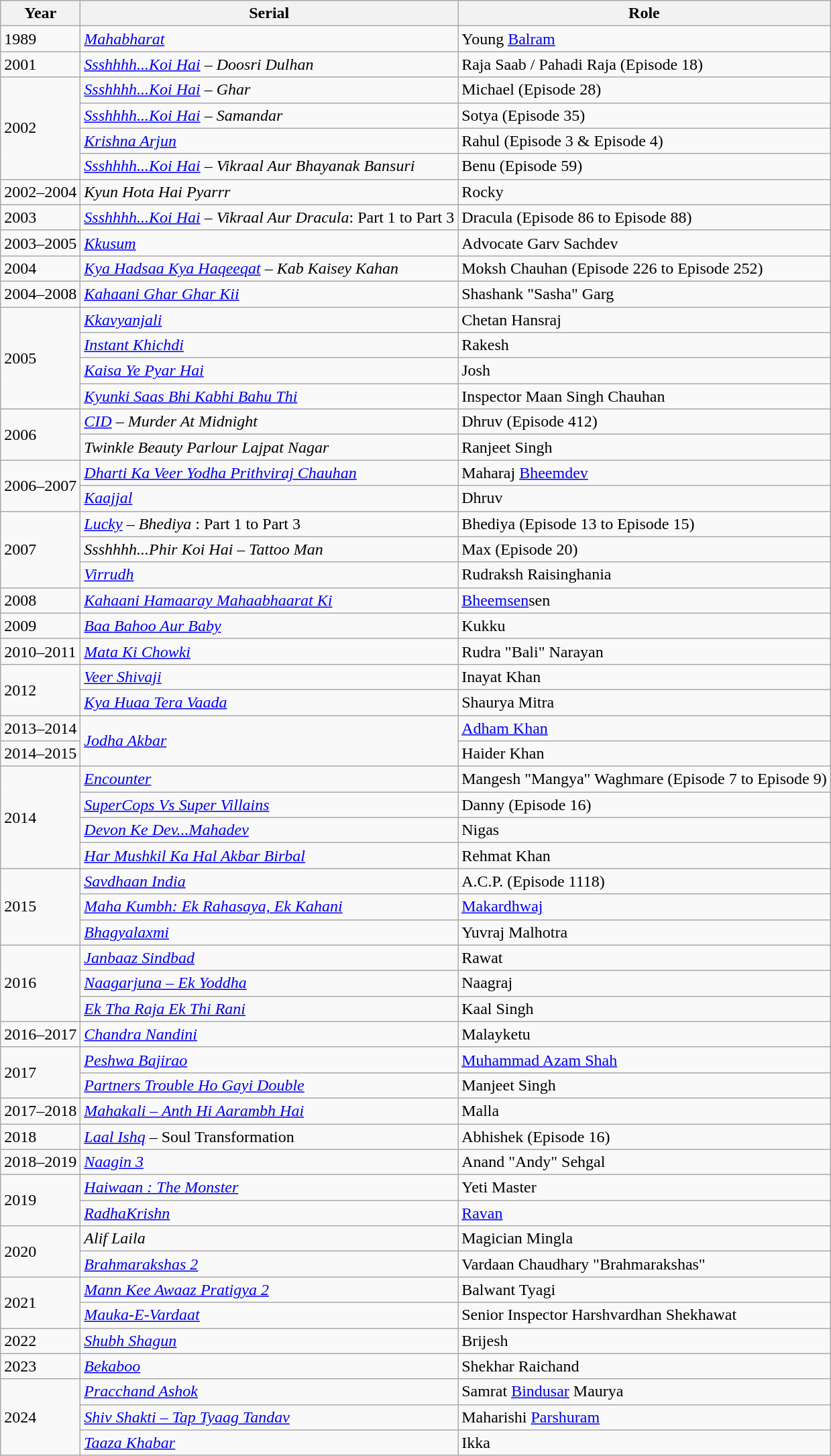<table class="wikitable sortable">
<tr>
<th>Year</th>
<th>Serial</th>
<th>Role</th>
</tr>
<tr>
<td>1989</td>
<td><em><a href='#'> Mahabharat</a></em></td>
<td>Young <a href='#'> Balram</a></td>
</tr>
<tr>
<td>2001</td>
<td><em><a href='#'>Ssshhhh...Koi Hai</a></em> – <em>Doosri Dulhan</em></td>
<td>Raja Saab / Pahadi Raja (Episode 18)</td>
</tr>
<tr>
<td rowspan = "4">2002</td>
<td><em><a href='#'>Ssshhhh...Koi Hai</a></em> – <em>Ghar</em></td>
<td>Michael (Episode 28)</td>
</tr>
<tr>
<td><em><a href='#'>Ssshhhh...Koi Hai</a></em> – <em>Samandar</em></td>
<td>Sotya (Episode 35)</td>
</tr>
<tr>
<td><em><a href='#'> Krishna Arjun</a></em></td>
<td>Rahul (Episode 3 & Episode 4)</td>
</tr>
<tr>
<td><em><a href='#'>Ssshhhh...Koi Hai</a></em> – <em>Vikraal Aur Bhayanak Bansuri</em></td>
<td>Benu (Episode 59)</td>
</tr>
<tr>
<td>2002–2004</td>
<td><em>Kyun Hota Hai Pyarrr</em></td>
<td>Rocky</td>
</tr>
<tr>
<td>2003</td>
<td><em><a href='#'>Ssshhhh...Koi Hai</a></em> – <em>Vikraal Aur Dracula</em>: Part 1 to Part 3</td>
<td>Dracula (Episode 86 to Episode 88)</td>
</tr>
<tr>
<td>2003–2005</td>
<td><em><a href='#'>Kkusum</a></em></td>
<td>Advocate Garv Sachdev</td>
</tr>
<tr>
<td>2004</td>
<td><em><a href='#'>Kya Hadsaa Kya Haqeeqat</a></em> –  <em>Kab Kaisey Kahan</em></td>
<td>Moksh Chauhan (Episode 226 to Episode 252)</td>
</tr>
<tr>
<td>2004–2008</td>
<td><em><a href='#'>Kahaani Ghar Ghar Kii</a></em></td>
<td>Shashank "Sasha" Garg</td>
</tr>
<tr>
<td rowspan = "4">2005</td>
<td><em><a href='#'>Kkavyanjali</a></em></td>
<td>Chetan Hansraj</td>
</tr>
<tr>
<td><em><a href='#'>Instant Khichdi</a></em></td>
<td>Rakesh</td>
</tr>
<tr>
<td><em><a href='#'>Kaisa Ye Pyar Hai</a></em></td>
<td>Josh</td>
</tr>
<tr>
<td><em><a href='#'>Kyunki Saas Bhi Kabhi Bahu Thi</a></em></td>
<td>Inspector Maan Singh Chauhan</td>
</tr>
<tr>
<td rowspan = "2">2006</td>
<td><em><a href='#'> CID</a></em> – <em>Murder At Midnight</em></td>
<td>Dhruv (Episode 412)</td>
</tr>
<tr>
<td><em>Twinkle Beauty Parlour Lajpat Nagar</em></td>
<td>Ranjeet Singh</td>
</tr>
<tr>
<td rowspan = "2">2006–2007</td>
<td><em><a href='#'>Dharti Ka Veer Yodha Prithviraj Chauhan</a></em></td>
<td>Maharaj <a href='#'> Bheemdev</a></td>
</tr>
<tr>
<td><em><a href='#'>Kaajjal</a></em></td>
<td>Dhruv</td>
</tr>
<tr>
<td rowspan = "3">2007</td>
<td><em><a href='#'> Lucky</a></em> – <em>Bhediya</em> : Part 1 to Part 3</td>
<td>Bhediya (Episode 13 to Episode 15)</td>
</tr>
<tr>
<td><em>Ssshhhh...Phir Koi Hai</em> – <em>Tattoo Man</em></td>
<td>Max (Episode 20)</td>
</tr>
<tr>
<td><em><a href='#'>Virrudh</a></em></td>
<td>Rudraksh Raisinghania</td>
</tr>
<tr>
<td>2008</td>
<td><em><a href='#'>Kahaani Hamaaray Mahaabhaarat Ki</a></em></td>
<td><a href='#'> Bheemsen</a>sen</td>
</tr>
<tr>
<td>2009</td>
<td><em><a href='#'>Baa Bahoo Aur Baby</a></em></td>
<td>Kukku</td>
</tr>
<tr>
<td>2010–2011</td>
<td><em><a href='#'>Mata Ki Chowki</a></em></td>
<td>Rudra "Bali" Narayan</td>
</tr>
<tr>
<td rowspan = "2">2012</td>
<td><em><a href='#'>Veer Shivaji</a></em></td>
<td>Inayat Khan</td>
</tr>
<tr>
<td><em><a href='#'>Kya Huaa Tera Vaada</a></em></td>
<td>Shaurya Mitra</td>
</tr>
<tr>
<td>2013–2014</td>
<td rowspan = "2"><em><a href='#'>Jodha Akbar</a></em></td>
<td><a href='#'>Adham Khan</a></td>
</tr>
<tr>
<td>2014–2015</td>
<td>Haider Khan</td>
</tr>
<tr>
<td rowspan = "4">2014</td>
<td><em><a href='#'> Encounter</a></em></td>
<td>Mangesh "Mangya" Waghmare (Episode 7 to Episode 9)</td>
</tr>
<tr>
<td><em><a href='#'>SuperCops Vs Super Villains</a></em></td>
<td>Danny (Episode 16)</td>
</tr>
<tr>
<td><em><a href='#'>Devon Ke Dev...Mahadev</a></em></td>
<td>Nigas</td>
</tr>
<tr>
<td><em><a href='#'>Har Mushkil Ka Hal Akbar Birbal</a></em></td>
<td>Rehmat Khan</td>
</tr>
<tr>
<td rowspan = "3">2015</td>
<td><em><a href='#'>Savdhaan India</a></em></td>
<td>A.C.P. (Episode 1118)</td>
</tr>
<tr>
<td><em><a href='#'>Maha Kumbh: Ek Rahasaya, Ek Kahani</a></em></td>
<td><a href='#'> Makardhwaj</a></td>
</tr>
<tr>
<td><em><a href='#'>Bhagyalaxmi</a></em></td>
<td>Yuvraj Malhotra</td>
</tr>
<tr>
<td rowspan = "3">2016</td>
<td><em><a href='#'>Janbaaz Sindbad</a></em></td>
<td>Rawat</td>
</tr>
<tr>
<td><em><a href='#'>Naagarjuna – Ek Yoddha</a></em></td>
<td>Naagraj</td>
</tr>
<tr>
<td><em><a href='#'>Ek Tha Raja Ek Thi Rani</a></em></td>
<td>Kaal Singh</td>
</tr>
<tr>
<td>2016–2017</td>
<td><em><a href='#'>Chandra Nandini</a></em></td>
<td>Malayketu</td>
</tr>
<tr>
<td rowspan = "2">2017</td>
<td><em><a href='#'> Peshwa Bajirao</a></em></td>
<td><a href='#'>Muhammad Azam Shah</a></td>
</tr>
<tr>
<td><em><a href='#'>Partners Trouble Ho Gayi Double</a></em></td>
<td>Manjeet Singh</td>
</tr>
<tr>
<td>2017–2018</td>
<td><em><a href='#'>Mahakali – Anth Hi Aarambh Hai</a></em></td>
<td>Malla</td>
</tr>
<tr>
<td>2018</td>
<td><em><a href='#'> Laal Ishq</a></em> – Soul Transformation</td>
<td>Abhishek (Episode 16)</td>
</tr>
<tr>
<td>2018–2019</td>
<td><em><a href='#'> Naagin 3</a></em></td>
<td>Anand "Andy" Sehgal</td>
</tr>
<tr>
<td rowspan = "2">2019</td>
<td><em><a href='#'>Haiwaan : The Monster</a></em></td>
<td>Yeti Master</td>
</tr>
<tr>
<td><em><a href='#'>RadhaKrishn</a></em></td>
<td><a href='#'> Ravan</a></td>
</tr>
<tr>
<td rowspan = "2">2020</td>
<td><em>Alif Laila</em></td>
<td>Magician Mingla</td>
</tr>
<tr>
<td><em><a href='#'> Brahmarakshas 2</a></em></td>
<td>Vardaan Chaudhary "Brahmarakshas"</td>
</tr>
<tr>
<td rowspan = "2">2021</td>
<td><em><a href='#'>Mann Kee Awaaz Pratigya 2</a></em></td>
<td>Balwant Tyagi</td>
</tr>
<tr>
<td><em><a href='#'>Mauka-E-Vardaat</a></em></td>
<td>Senior Inspector Harshvardhan Shekhawat</td>
</tr>
<tr>
<td>2022</td>
<td><em><a href='#'>Shubh Shagun</a></em></td>
<td>Brijesh</td>
</tr>
<tr>
<td>2023</td>
<td><em><a href='#'>Bekaboo</a></em></td>
<td>Shekhar Raichand</td>
</tr>
<tr>
<td rowspan = "3">2024</td>
<td><em><a href='#'>Pracchand Ashok</a></em></td>
<td>Samrat <a href='#'> Bindusar</a> Maurya</td>
</tr>
<tr>
<td><em><a href='#'>Shiv Shakti – Tap Tyaag Tandav</a></em></td>
<td>Maharishi <a href='#'> Parshuram</a></td>
</tr>
<tr>
<td><em><a href='#'>Taaza Khabar</a></em></td>
<td>Ikka</td>
</tr>
</table>
